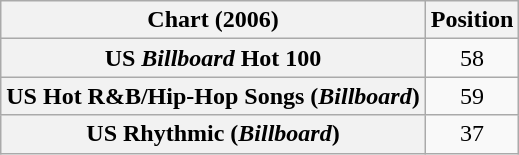<table class="wikitable sortable plainrowheaders" style="text-align:center">
<tr>
<th scope="col">Chart (2006)</th>
<th scope="col">Position</th>
</tr>
<tr>
<th scope="row">US <em>Billboard</em> Hot 100</th>
<td>58</td>
</tr>
<tr>
<th scope="row">US Hot R&B/Hip-Hop Songs (<em>Billboard</em>)</th>
<td>59</td>
</tr>
<tr>
<th scope="row">US Rhythmic (<em>Billboard</em>)</th>
<td>37</td>
</tr>
</table>
